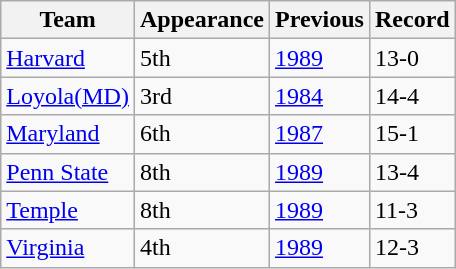<table class="wikitable sortable">
<tr>
<th>Team</th>
<th>Appearance</th>
<th>Previous</th>
<th>Record</th>
</tr>
<tr>
<td><a href='#'>Harvard</a></td>
<td>5th</td>
<td><a href='#'>1989</a></td>
<td>13-0</td>
</tr>
<tr>
<td><a href='#'>Loyola(MD)</a></td>
<td>3rd</td>
<td><a href='#'>1984</a></td>
<td>14-4</td>
</tr>
<tr>
<td><a href='#'>Maryland</a></td>
<td>6th</td>
<td><a href='#'>1987</a></td>
<td>15-1</td>
</tr>
<tr>
<td><a href='#'>Penn State</a></td>
<td>8th</td>
<td><a href='#'>1989</a></td>
<td>13-4</td>
</tr>
<tr>
<td><a href='#'>Temple</a></td>
<td>8th</td>
<td><a href='#'>1989</a></td>
<td>11-3</td>
</tr>
<tr>
<td><a href='#'>Virginia</a></td>
<td>4th</td>
<td><a href='#'>1989</a></td>
<td>12-3</td>
</tr>
</table>
